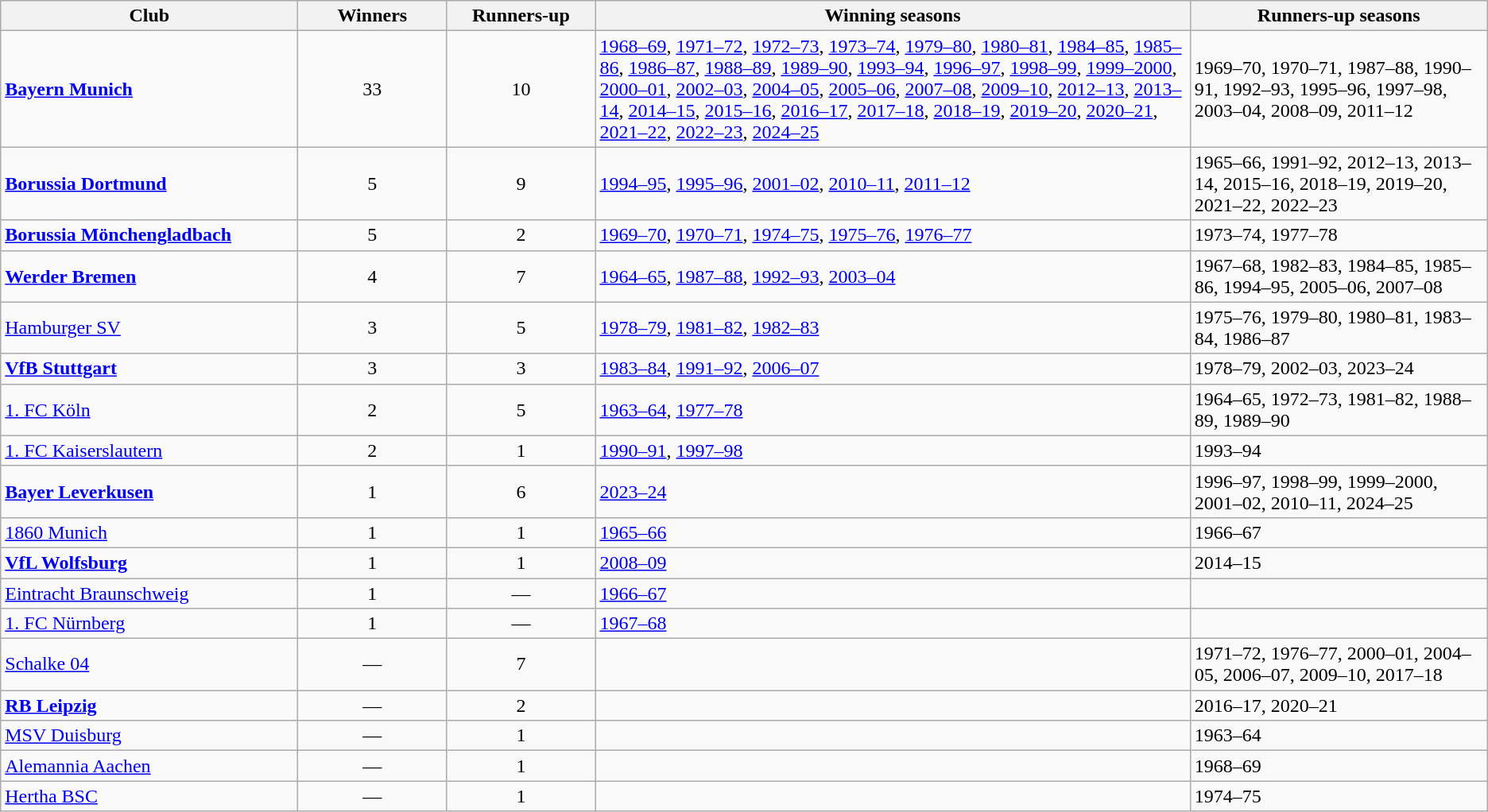<table class="wikitable sortable">
<tr>
<th style="width:20%;">Club</th>
<th style="width:10%;">Winners</th>
<th style="width:10%;">Runners-up</th>
<th style="width:40%;">Winning seasons</th>
<th style="width:60%;">Runners-up seasons</th>
</tr>
<tr>
<td><strong><a href='#'>Bayern Munich</a></strong></td>
<td align=center>33</td>
<td align=center>10</td>
<td><a href='#'>1968–69</a>, <a href='#'>1971–72</a>, <a href='#'>1972–73</a>, <a href='#'>1973–74</a>, <a href='#'>1979–80</a>, <a href='#'>1980–81</a>, <a href='#'>1984–85</a>, <a href='#'>1985–86</a>, <a href='#'>1986–87</a>, <a href='#'>1988–89</a>, <a href='#'>1989–90</a>, <a href='#'>1993–94</a>, <a href='#'>1996–97</a>, <a href='#'>1998–99</a>, <a href='#'>1999–2000</a>, <a href='#'>2000–01</a>, <a href='#'>2002–03</a>, <a href='#'>2004–05</a>, <a href='#'>2005–06</a>, <a href='#'>2007–08</a>, <a href='#'>2009–10</a>, <a href='#'>2012–13</a>, <a href='#'>2013–14</a>, <a href='#'>2014–15</a>, <a href='#'>2015–16</a>, <a href='#'>2016–17</a>, <a href='#'>2017–18</a>, <a href='#'>2018–19</a>, <a href='#'>2019–20</a>, <a href='#'>2020–21</a>, <a href='#'>2021–22</a>, <a href='#'>2022–23</a>, <a href='#'>2024–25</a></td>
<td>1969–70, 1970–71, 1987–88, 1990–91, 1992–93, 1995–96, 1997–98, 2003–04, 2008–09, 2011–12</td>
</tr>
<tr>
<td><strong><a href='#'>Borussia Dortmund</a></strong></td>
<td align=center>5</td>
<td align=center>9</td>
<td><a href='#'>1994–95</a>, <a href='#'>1995–96</a>, <a href='#'>2001–02</a>, <a href='#'>2010–11</a>, <a href='#'>2011–12</a></td>
<td>1965–66, 1991–92, 2012–13, 2013–14, 2015–16, 2018–19, 2019–20, 2021–22, 2022–23</td>
</tr>
<tr>
<td><strong><a href='#'>Borussia Mönchengladbach</a></strong></td>
<td align=center>5</td>
<td align=center>2</td>
<td><a href='#'>1969–70</a>, <a href='#'>1970–71</a>, <a href='#'>1974–75</a>, <a href='#'>1975–76</a>, <a href='#'>1976–77</a></td>
<td>1973–74, 1977–78</td>
</tr>
<tr>
<td><strong><a href='#'>Werder Bremen</a></strong></td>
<td align=center>4</td>
<td align=center>7</td>
<td><a href='#'>1964–65</a>, <a href='#'>1987–88</a>, <a href='#'>1992–93</a>, <a href='#'>2003–04</a></td>
<td>1967–68, 1982–83, 1984–85, 1985–86, 1994–95, 2005–06, 2007–08</td>
</tr>
<tr>
<td><a href='#'>Hamburger SV</a></td>
<td align=center>3</td>
<td align=center>5</td>
<td><a href='#'>1978–79</a>, <a href='#'>1981–82</a>, <a href='#'>1982–83</a></td>
<td>1975–76, 1979–80, 1980–81, 1983–84, 1986–87</td>
</tr>
<tr>
<td><strong><a href='#'>VfB Stuttgart</a></strong></td>
<td align=center>3</td>
<td align=center>3</td>
<td><a href='#'>1983–84</a>, <a href='#'>1991–92</a>, <a href='#'>2006–07</a></td>
<td>1978–79, 2002–03, 2023–24</td>
</tr>
<tr>
<td><a href='#'>1. FC Köln</a></td>
<td align=center>2</td>
<td align=center>5</td>
<td><a href='#'>1963–64</a>, <a href='#'>1977–78</a></td>
<td>1964–65, 1972–73, 1981–82, 1988–89, 1989–90</td>
</tr>
<tr>
<td><a href='#'>1. FC Kaiserslautern</a></td>
<td align=center>2</td>
<td align=center>1</td>
<td><a href='#'>1990–91</a>, <a href='#'>1997–98</a></td>
<td>1993–94</td>
</tr>
<tr>
<td><strong><a href='#'>Bayer Leverkusen</a></strong></td>
<td align=center>1</td>
<td align=center>6</td>
<td><a href='#'>2023–24</a></td>
<td>1996–97, 1998–99, 1999–2000, 2001–02, 2010–11, 2024–25</td>
</tr>
<tr>
<td><a href='#'>1860 Munich</a></td>
<td align=center>1</td>
<td align=center>1</td>
<td><a href='#'>1965–66</a></td>
<td>1966–67</td>
</tr>
<tr>
<td><strong><a href='#'>VfL Wolfsburg</a></strong></td>
<td align=center>1</td>
<td align=center>1</td>
<td><a href='#'>2008–09</a></td>
<td>2014–15</td>
</tr>
<tr>
<td><a href='#'>Eintracht Braunschweig</a></td>
<td align=center>1</td>
<td align=center>—</td>
<td><a href='#'>1966–67</a></td>
<td></td>
</tr>
<tr>
<td><a href='#'>1. FC Nürnberg</a></td>
<td align=center>1</td>
<td align=center>—</td>
<td><a href='#'>1967–68</a></td>
<td></td>
</tr>
<tr>
<td><a href='#'>Schalke 04</a></td>
<td align=center>—</td>
<td align=center>7</td>
<td></td>
<td>1971–72, 1976–77, 2000–01, 2004–05, 2006–07, 2009–10, 2017–18</td>
</tr>
<tr>
<td><strong><a href='#'>RB Leipzig</a></strong></td>
<td align=center>—</td>
<td align=center>2</td>
<td></td>
<td>2016–17, 2020–21</td>
</tr>
<tr>
<td><a href='#'>MSV Duisburg</a></td>
<td align=center>—</td>
<td align=center>1</td>
<td></td>
<td>1963–64</td>
</tr>
<tr>
<td><a href='#'>Alemannia Aachen</a></td>
<td align=center>—</td>
<td align=center>1</td>
<td></td>
<td>1968–69</td>
</tr>
<tr>
<td><a href='#'>Hertha BSC</a></td>
<td align=center>—</td>
<td align=center>1</td>
<td></td>
<td>1974–75</td>
</tr>
</table>
